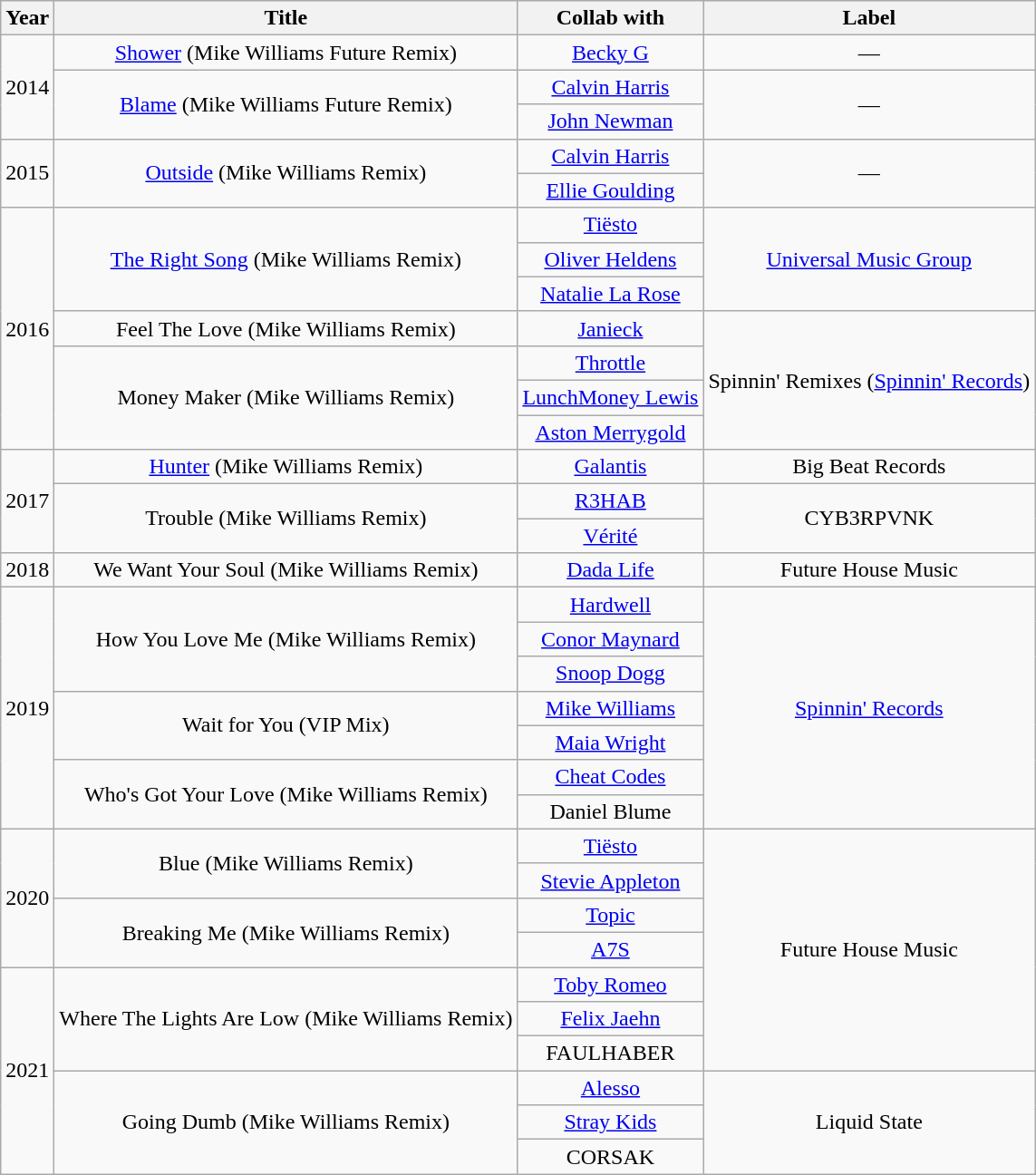<table class="wikitable plainrowheaders" style="text-align:center;">
<tr>
<th>Year</th>
<th>Title</th>
<th>Collab with</th>
<th>Label</th>
</tr>
<tr>
<td rowspan=3>2014</td>
<td><a href='#'>Shower</a> (Mike Williams Future Remix)</td>
<td><a href='#'>Becky G</a></td>
<td>—</td>
</tr>
<tr>
<td rowspan=2><a href='#'>Blame</a> (Mike Williams Future Remix)</td>
<td><a href='#'>Calvin Harris</a></td>
<td rowspan=2>—</td>
</tr>
<tr>
<td><a href='#'>John Newman</a></td>
</tr>
<tr>
<td rowspan=2>2015</td>
<td rowspan=2><a href='#'>Outside</a> (Mike Williams Remix)</td>
<td><a href='#'>Calvin Harris</a></td>
<td rowspan=2>—</td>
</tr>
<tr>
<td><a href='#'>Ellie Goulding</a></td>
</tr>
<tr>
<td rowspan=7>2016</td>
<td rowspan=3><a href='#'>The Right Song</a> (Mike Williams Remix)</td>
<td><a href='#'>Tiësto</a></td>
<td rowspan=3><a href='#'>Universal Music Group</a></td>
</tr>
<tr>
<td><a href='#'>Oliver Heldens</a></td>
</tr>
<tr>
<td><a href='#'>Natalie La Rose</a></td>
</tr>
<tr>
<td>Feel The Love (Mike Williams Remix)</td>
<td><a href='#'>Janieck</a></td>
<td rowspan=4>Spinnin' Remixes (<a href='#'>Spinnin' Records</a>)</td>
</tr>
<tr>
<td rowspan=3>Money Maker (Mike Williams Remix)</td>
<td><a href='#'>Throttle</a></td>
</tr>
<tr>
<td><a href='#'>LunchMoney Lewis</a></td>
</tr>
<tr>
<td><a href='#'>Aston Merrygold</a></td>
</tr>
<tr>
<td rowspan=3>2017</td>
<td><a href='#'>Hunter</a> (Mike Williams Remix)</td>
<td><a href='#'>Galantis</a></td>
<td>Big Beat Records</td>
</tr>
<tr>
<td rowspan=2>Trouble (Mike Williams Remix)</td>
<td><a href='#'>R3HAB</a></td>
<td rowspan=2>CYB3RPVNK</td>
</tr>
<tr>
<td><a href='#'>Vérité</a></td>
</tr>
<tr>
<td>2018</td>
<td>We Want Your Soul (Mike Williams Remix)</td>
<td><a href='#'>Dada Life</a></td>
<td>Future House Music</td>
</tr>
<tr>
<td rowspan=7>2019</td>
<td rowspan=3>How You Love Me (Mike Williams Remix)</td>
<td><a href='#'>Hardwell</a></td>
<td rowspan=7><a href='#'>Spinnin' Records</a></td>
</tr>
<tr>
<td><a href='#'>Conor Maynard</a></td>
</tr>
<tr>
<td><a href='#'>Snoop Dogg</a></td>
</tr>
<tr>
<td rowspan=2>Wait for You (VIP Mix)</td>
<td><a href='#'>Mike Williams</a></td>
</tr>
<tr>
<td><a href='#'>Maia Wright</a></td>
</tr>
<tr>
<td rowspan=2>Who's Got Your Love (Mike Williams Remix)</td>
<td><a href='#'>Cheat Codes</a></td>
</tr>
<tr>
<td>Daniel Blume</td>
</tr>
<tr>
<td rowspan=4>2020</td>
<td rowspan=2>Blue (Mike Williams Remix)</td>
<td><a href='#'>Tiësto</a></td>
<td rowspan=7>Future House Music</td>
</tr>
<tr>
<td><a href='#'>Stevie Appleton</a></td>
</tr>
<tr>
<td rowspan=2>Breaking Me (Mike Williams Remix)</td>
<td><a href='#'>Topic</a></td>
</tr>
<tr>
<td><a href='#'>A7S</a></td>
</tr>
<tr>
<td rowspan=6>2021</td>
<td rowspan=3>Where The Lights Are Low (Mike Williams Remix)</td>
<td><a href='#'>Toby Romeo</a></td>
</tr>
<tr>
<td><a href='#'>Felix Jaehn</a></td>
</tr>
<tr>
<td>FAULHABER</td>
</tr>
<tr>
<td rowspan=3>Going Dumb (Mike Williams Remix)</td>
<td><a href='#'>Alesso</a></td>
<td rowspan=3>Liquid State</td>
</tr>
<tr>
<td><a href='#'>Stray Kids</a></td>
</tr>
<tr>
<td>CORSAK</td>
</tr>
</table>
